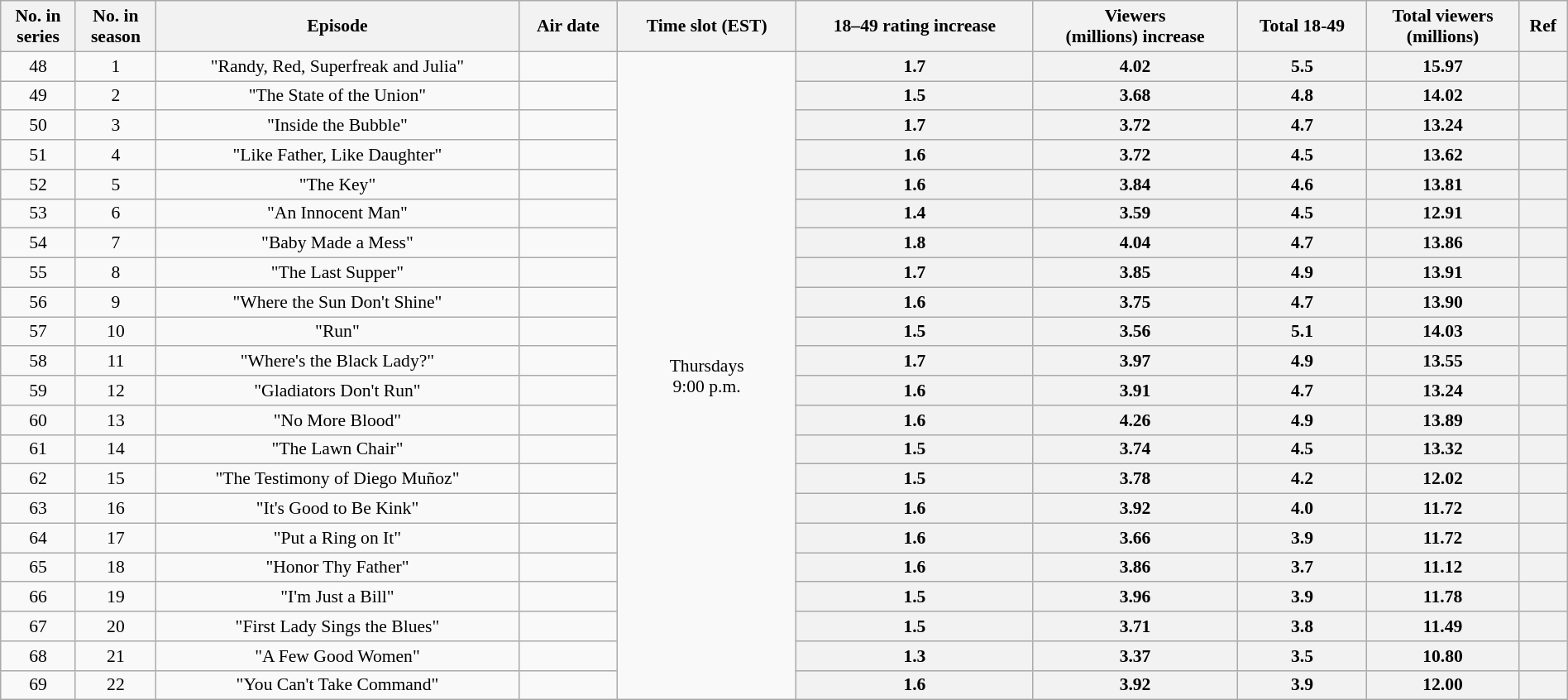<table class="wikitable" style="font-size:90%; text-align:center; width: 100%; margin-left: auto; margin-right: auto;">
<tr>
<th>No. in<br>series</th>
<th>No. in<br>season</th>
<th>Episode</th>
<th>Air date</th>
<th>Time slot (EST)</th>
<th>18–49 rating increase</th>
<th>Viewers<br>(millions) increase</th>
<th>Total 18-49</th>
<th>Total viewers<br>(millions)</th>
<th>Ref</th>
</tr>
<tr>
<td style="text-align:center">48</td>
<td style="text-align:center">1</td>
<td>"Randy, Red, Superfreak and Julia"</td>
<td></td>
<td style="text-align:center" rowspan=22>Thursdays<br>9:00 p.m.</td>
<th style="text-align:center">1.7</th>
<th style="text-align:center">4.02</th>
<th style="text-align:center">5.5</th>
<th style="text-align:center">15.97</th>
<th style="text-align:center"></th>
</tr>
<tr>
<td style="text-align:center">49</td>
<td style="text-align:center">2</td>
<td>"The State of the Union"</td>
<td></td>
<th style="text-align:center">1.5</th>
<th style="text-align:center">3.68</th>
<th style="text-align:center">4.8</th>
<th style="text-align:center">14.02</th>
<th style="text-align:center"></th>
</tr>
<tr>
<td style="text-align:center">50</td>
<td style="text-align:center">3</td>
<td>"Inside the Bubble"</td>
<td></td>
<th style="text-align:center">1.7</th>
<th style="text-align:center">3.72</th>
<th style="text-align:center">4.7</th>
<th style="text-align:center">13.24</th>
<th style="text-align:center"></th>
</tr>
<tr>
<td style="text-align:center">51</td>
<td style="text-align:center">4</td>
<td>"Like Father, Like Daughter"</td>
<td></td>
<th style="text-align:center">1.6</th>
<th style="text-align:center">3.72</th>
<th style="text-align:center">4.5</th>
<th style="text-align:center">13.62</th>
<th style="text-align:center"></th>
</tr>
<tr>
<td style="text-align:center">52</td>
<td style="text-align:center">5</td>
<td>"The Key"</td>
<td></td>
<th style="text-align:center">1.6</th>
<th style="text-align:center">3.84</th>
<th style="text-align:center">4.6</th>
<th style="text-align:center">13.81</th>
<th style="text-align:center"></th>
</tr>
<tr>
<td style="text-align:center">53</td>
<td style="text-align:center">6</td>
<td>"An Innocent Man"</td>
<td></td>
<th style="text-align:center">1.4</th>
<th style="text-align:center">3.59</th>
<th style="text-align:center">4.5</th>
<th style="text-align:center">12.91</th>
<th style="text-align:center"></th>
</tr>
<tr>
<td style="text-align:center">54</td>
<td style="text-align:center">7</td>
<td>"Baby Made a Mess"</td>
<td></td>
<th style="text-align:center">1.8</th>
<th style="text-align:center">4.04</th>
<th style="text-align:center">4.7</th>
<th style="text-align:center">13.86</th>
<th style="text-align:center"></th>
</tr>
<tr>
<td style="text-align:center">55</td>
<td style="text-align:center">8</td>
<td>"The Last Supper"</td>
<td></td>
<th style="text-align:center">1.7</th>
<th style="text-align:center">3.85</th>
<th style="text-align:center">4.9</th>
<th style="text-align:center">13.91</th>
<th style="text-align:center"></th>
</tr>
<tr>
<td style="text-align:center">56</td>
<td style="text-align:center">9</td>
<td>"Where the Sun Don't Shine"</td>
<td></td>
<th style="text-align:center">1.6</th>
<th style="text-align:center">3.75</th>
<th style="text-align:center">4.7</th>
<th style="text-align:center">13.90</th>
<th style="text-align:center"></th>
</tr>
<tr>
<td style="text-align:center">57</td>
<td style="text-align:center">10</td>
<td>"Run"</td>
<td></td>
<th style="text-align:center">1.5</th>
<th style="text-align:center">3.56</th>
<th style="text-align:center">5.1</th>
<th style="text-align:center">14.03</th>
<th style="text-align:center"></th>
</tr>
<tr>
<td style="text-align:center">58</td>
<td style="text-align:center">11</td>
<td>"Where's the Black Lady?"</td>
<td></td>
<th style="text-align:center">1.7</th>
<th style="text-align:center">3.97</th>
<th style="text-align:center">4.9</th>
<th style="text-align:center">13.55</th>
<th style="text-align:center"></th>
</tr>
<tr>
<td style="text-align:center">59</td>
<td style="text-align:center">12</td>
<td>"Gladiators Don't Run"</td>
<td></td>
<th style="text-align:center">1.6</th>
<th style="text-align:center">3.91</th>
<th style="text-align:center">4.7</th>
<th style="text-align:center">13.24</th>
<th style="text-align:center"></th>
</tr>
<tr>
<td style="text-align:center">60</td>
<td style="text-align:center">13</td>
<td>"No More Blood"</td>
<td></td>
<th style="text-align:center">1.6</th>
<th style="text-align:center">4.26</th>
<th style="text-align:center">4.9</th>
<th style="text-align:center">13.89</th>
<th style="text-align:center"></th>
</tr>
<tr>
<td style="text-align:center">61</td>
<td style="text-align:center">14</td>
<td>"The Lawn Chair"</td>
<td></td>
<th style="text-align:center">1.5</th>
<th style="text-align:center">3.74</th>
<th style="text-align:center">4.5</th>
<th style="text-align:center">13.32</th>
<th style="text-align:center"></th>
</tr>
<tr>
<td style="text-align:center">62</td>
<td style="text-align:center">15</td>
<td>"The Testimony of Diego Muñoz"</td>
<td></td>
<th style="text-align:center">1.5</th>
<th style="text-align:center">3.78</th>
<th style="text-align:center">4.2</th>
<th style="text-align:center">12.02</th>
<th style="text-align:center"></th>
</tr>
<tr>
<td style="text-align:center">63</td>
<td style="text-align:center">16</td>
<td>"It's Good to Be Kink"</td>
<td></td>
<th style="text-align:center">1.6</th>
<th style="text-align:center">3.92</th>
<th style="text-align:center">4.0</th>
<th style="text-align:center">11.72</th>
<th style="text-align:center"></th>
</tr>
<tr>
<td style="text-align:center">64</td>
<td style="text-align:center">17</td>
<td>"Put a Ring on It"</td>
<td></td>
<th style="text-align:center">1.6</th>
<th style="text-align:center">3.66</th>
<th style="text-align:center">3.9</th>
<th style="text-align:center">11.72</th>
<th style="text-align:center"></th>
</tr>
<tr>
<td style="text-align:center">65</td>
<td style="text-align:center">18</td>
<td>"Honor Thy Father"</td>
<td></td>
<th style="text-align:center">1.6</th>
<th style="text-align:center">3.86</th>
<th style="text-align:center">3.7</th>
<th style="text-align:center">11.12</th>
<th style="text-align:center"></th>
</tr>
<tr>
<td style="text-align:center">66</td>
<td style="text-align:center">19</td>
<td>"I'm Just a Bill"</td>
<td></td>
<th style="text-align:center">1.5</th>
<th style="text-align:center">3.96</th>
<th style="text-align:center">3.9</th>
<th style="text-align:center">11.78</th>
<th style="text-align:center"></th>
</tr>
<tr>
<td style="text-align:center">67</td>
<td style="text-align:center">20</td>
<td>"First Lady Sings the Blues"</td>
<td></td>
<th style="text-align:center">1.5</th>
<th style="text-align:center">3.71</th>
<th style="text-align:center">3.8</th>
<th style="text-align:center">11.49</th>
<th style="text-align:center"></th>
</tr>
<tr>
<td style="text-align:center">68</td>
<td style="text-align:center">21</td>
<td>"A Few Good Women"</td>
<td></td>
<th style="text-align:center">1.3</th>
<th style="text-align:center">3.37</th>
<th style="text-align:center">3.5</th>
<th style="text-align:center">10.80</th>
<th style="text-align:center"></th>
</tr>
<tr>
<td style="text-align:center">69</td>
<td style="text-align:center">22</td>
<td>"You Can't Take Command"</td>
<td></td>
<th style="text-align:center">1.6</th>
<th style="text-align:center">3.92</th>
<th style="text-align:center">3.9</th>
<th style="text-align:center">12.00</th>
<th style="text-align:center"></th>
</tr>
</table>
